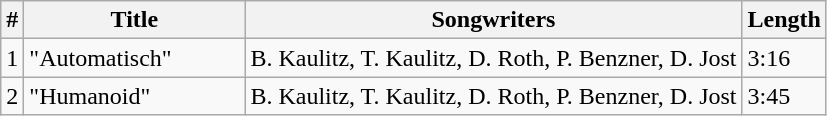<table class="wikitable">
<tr>
<th style="text-align:center;">#</th>
<th style="text-align:center; width:140px;">Title</th>
<th style="text-align:center;">Songwriters</th>
<th style="text-align:center;">Length</th>
</tr>
<tr>
<td>1</td>
<td>"Automatisch"</td>
<td>B. Kaulitz, T. Kaulitz, D. Roth, P. Benzner, D. Jost</td>
<td>3:16</td>
</tr>
<tr>
<td>2</td>
<td>"Humanoid"</td>
<td>B. Kaulitz, T. Kaulitz, D. Roth, P. Benzner, D. Jost</td>
<td>3:45</td>
</tr>
</table>
